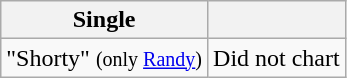<table class="wikitable">
<tr>
<th>Single</th>
<th></th>
</tr>
<tr>
<td>"Shorty" <small>(only <a href='#'>Randy</a>)</small></td>
<td>Did not chart</td>
</tr>
</table>
